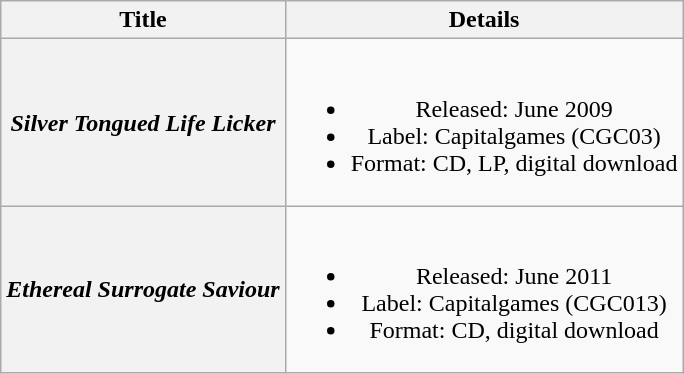<table class="wikitable plainrowheaders" style="text-align:center;" border="1">
<tr>
<th scope="col">Title</th>
<th scope="col">Details</th>
</tr>
<tr>
<th scope="row"><em>Silver Tongued Life Licker</em></th>
<td><br><ul><li>Released: June 2009</li><li>Label: Capitalgames (CGC03)</li><li>Format: CD, LP, digital download</li></ul></td>
</tr>
<tr>
<th scope="row"><em>Ethereal Surrogate Saviour</em></th>
<td><br><ul><li>Released: June 2011</li><li>Label: Capitalgames (CGC013)</li><li>Format: CD, digital download</li></ul></td>
</tr>
</table>
